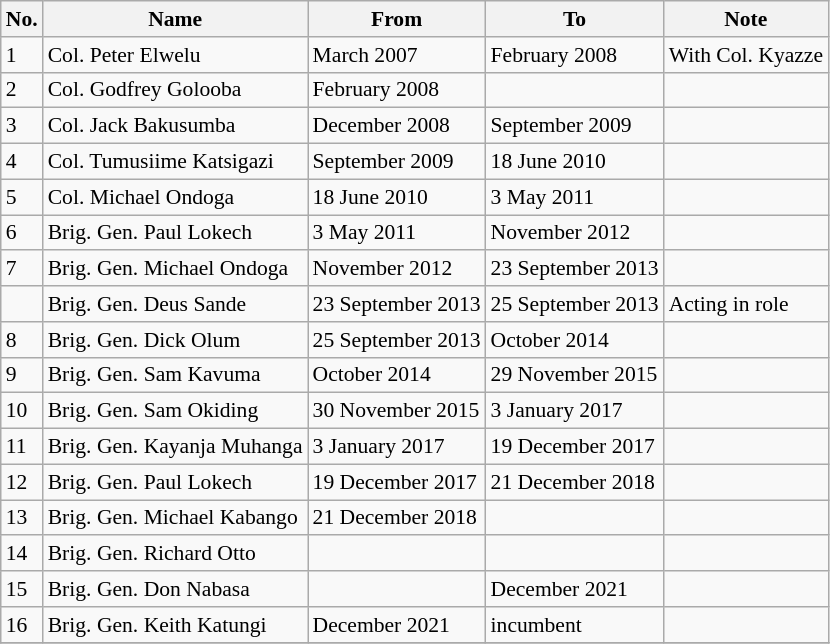<table class="wikitable" style="font-size:90%; text-align:left;">
<tr>
<th>No.</th>
<th>Name</th>
<th>From</th>
<th>To</th>
<th>Note</th>
</tr>
<tr>
<td>1</td>
<td>Col. Peter Elwelu</td>
<td>March 2007</td>
<td>February 2008</td>
<td>With Col. Kyazze</td>
</tr>
<tr>
<td>2</td>
<td>Col. Godfrey Golooba</td>
<td>February 2008</td>
<td></td>
<td></td>
</tr>
<tr>
<td>3</td>
<td>Col. Jack Bakusumba</td>
<td>December 2008</td>
<td>September 2009</td>
<td></td>
</tr>
<tr>
<td>4</td>
<td>Col. Tumusiime Katsigazi</td>
<td>September 2009</td>
<td>18 June 2010</td>
<td></td>
</tr>
<tr>
<td>5</td>
<td>Col. Michael Ondoga</td>
<td>18 June 2010</td>
<td>3 May 2011</td>
<td></td>
</tr>
<tr>
<td>6</td>
<td>Brig. Gen. Paul Lokech</td>
<td>3 May 2011</td>
<td>November 2012</td>
<td></td>
</tr>
<tr>
<td>7</td>
<td>Brig. Gen. Michael Ondoga</td>
<td>November 2012</td>
<td>23 September 2013</td>
<td></td>
</tr>
<tr>
<td></td>
<td>Brig. Gen. Deus Sande</td>
<td>23 September 2013</td>
<td>25 September 2013</td>
<td>Acting in role</td>
</tr>
<tr>
<td>8</td>
<td>Brig. Gen. Dick Olum</td>
<td>25 September 2013</td>
<td>October 2014</td>
<td></td>
</tr>
<tr>
<td>9</td>
<td>Brig. Gen. Sam Kavuma</td>
<td>October 2014</td>
<td>29 November 2015</td>
<td></td>
</tr>
<tr>
<td>10</td>
<td>Brig. Gen. Sam Okiding</td>
<td>30 November 2015</td>
<td>3 January 2017</td>
<td></td>
</tr>
<tr>
<td>11</td>
<td>Brig. Gen. Kayanja Muhanga</td>
<td>3 January 2017</td>
<td>19 December 2017</td>
<td></td>
</tr>
<tr>
<td>12</td>
<td>Brig. Gen. Paul Lokech</td>
<td>19 December 2017</td>
<td>21 December 2018</td>
<td></td>
</tr>
<tr>
<td>13</td>
<td>Brig. Gen. Michael Kabango</td>
<td>21 December 2018</td>
<td></td>
<td></td>
</tr>
<tr>
<td>14</td>
<td>Brig. Gen. Richard Otto</td>
<td></td>
<td></td>
<td></td>
</tr>
<tr>
<td>15</td>
<td>Brig. Gen. Don Nabasa</td>
<td></td>
<td>December 2021</td>
<td></td>
</tr>
<tr>
<td>16</td>
<td>Brig. Gen. Keith Katungi</td>
<td>December 2021</td>
<td>incumbent</td>
<td></td>
</tr>
<tr>
</tr>
</table>
